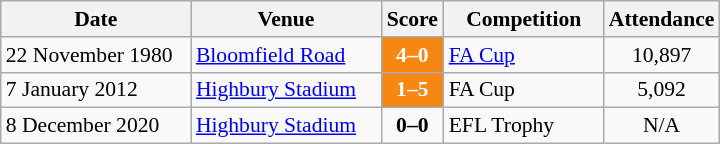<table class="wikitable" style="font-size:90%">
<tr>
<th width=120>Date</th>
<th width=120>Venue</th>
<th width=35>Score</th>
<th width=100>Competition</th>
<th width=70>Attendance</th>
</tr>
<tr>
<td>22 November 1980</td>
<td><a href='#'>Bloomfield Road</a></td>
<td bgcolor=#F68712 style="text-align:center; color:#FFFFFF;"><strong>4–0</strong></td>
<td><a href='#'>FA Cup</a></td>
<td style="text-align:center;">10,897</td>
</tr>
<tr>
<td>7 January 2012</td>
<td><a href='#'>Highbury Stadium</a></td>
<td bgcolor=#F68712 style="text-align:center; color:#FFFFFF;"><strong>1–5</strong></td>
<td>FA Cup</td>
<td style="text-align:center;">5,092</td>
</tr>
<tr>
<td>8 December 2020</td>
<td><a href='#'>Highbury Stadium</a></td>
<td style="text-align:center"><strong>0–0</strong></td>
<td>EFL Trophy</td>
<td style="text-align:center;">N/A</td>
</tr>
</table>
